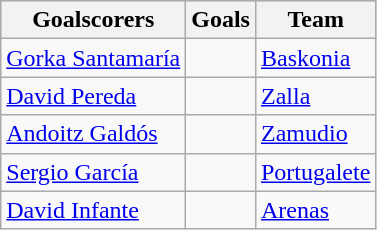<table class="wikitable sortable" class="wikitable">
<tr style="background:#ccc; text-align:center;">
<th>Goalscorers</th>
<th>Goals</th>
<th>Team</th>
</tr>
<tr>
<td> <a href='#'>Gorka Santamaría</a></td>
<td></td>
<td><a href='#'>Baskonia</a></td>
</tr>
<tr>
<td> <a href='#'>David Pereda</a></td>
<td></td>
<td><a href='#'>Zalla</a></td>
</tr>
<tr>
<td> <a href='#'>Andoitz Galdós</a></td>
<td></td>
<td><a href='#'>Zamudio</a></td>
</tr>
<tr>
<td> <a href='#'>Sergio García</a></td>
<td></td>
<td><a href='#'>Portugalete</a></td>
</tr>
<tr>
<td> <a href='#'>David Infante</a></td>
<td></td>
<td><a href='#'>Arenas</a></td>
</tr>
</table>
